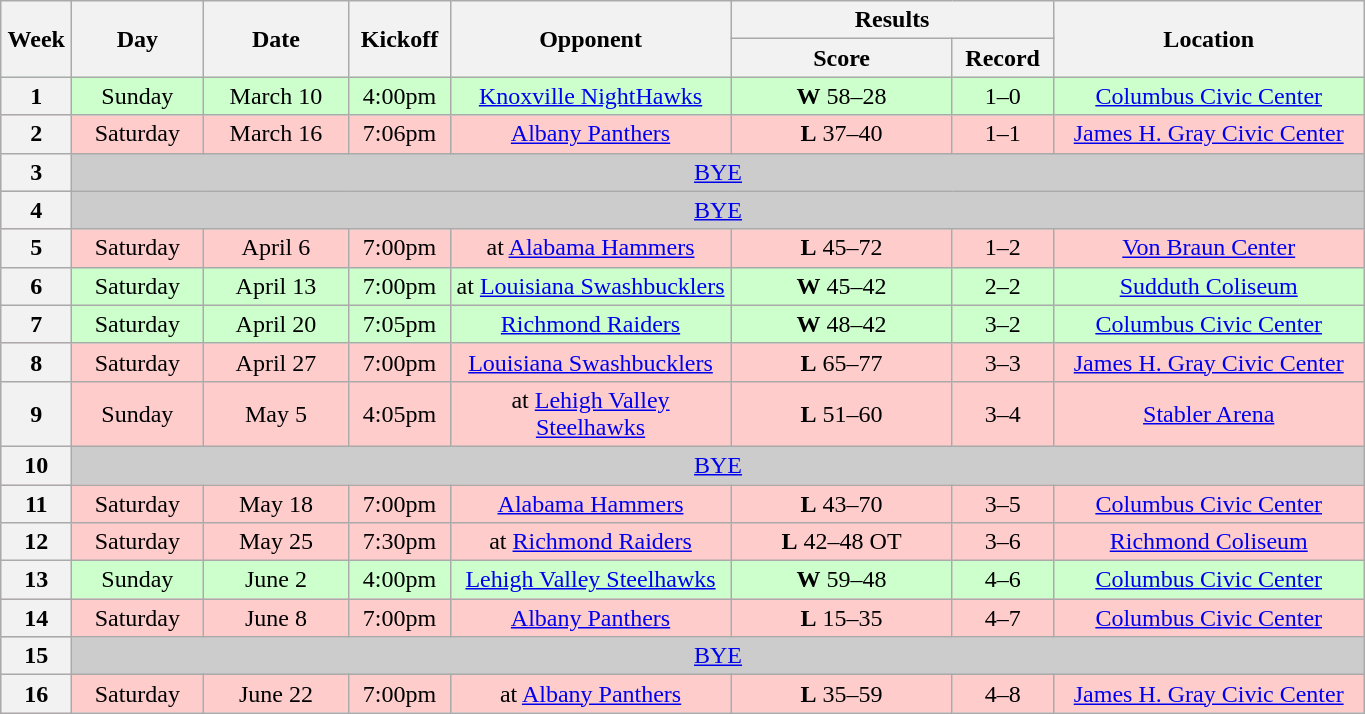<table class="wikitable">
<tr>
<th rowspan="2" width="40">Week</th>
<th rowspan="2" width="80">Day</th>
<th rowspan="2" width="90">Date</th>
<th rowspan="2" width="60">Kickoff</th>
<th rowspan="2" width="180">Opponent</th>
<th colspan="2" width="200">Results</th>
<th rowspan="2" width="200">Location</th>
</tr>
<tr>
<th width="140">Score</th>
<th width="60">Record</th>
</tr>
<tr align="center" bgcolor="#CCFFCC">
<th>1</th>
<td>Sunday</td>
<td>March 10</td>
<td>4:00pm</td>
<td><a href='#'>Knoxville NightHawks</a></td>
<td><strong>W</strong> 58–28</td>
<td>1–0</td>
<td><a href='#'>Columbus Civic Center</a></td>
</tr>
<tr align="center" bgcolor="#FFCCCC">
<th>2</th>
<td>Saturday</td>
<td>March 16</td>
<td>7:06pm</td>
<td><a href='#'>Albany Panthers</a></td>
<td><strong>L</strong> 37–40</td>
<td>1–1</td>
<td><a href='#'>James H. Gray Civic Center</a></td>
</tr>
<tr align="center" bgcolor="#CCCCCC">
<th>3</th>
<td colSpan=7><a href='#'>BYE</a></td>
</tr>
<tr align="center" bgcolor="#CCCCCC">
<th>4</th>
<td colSpan=7><a href='#'>BYE</a></td>
</tr>
<tr align="center" bgcolor="#FFCCCC">
<th>5</th>
<td>Saturday</td>
<td>April 6</td>
<td>7:00pm</td>
<td>at <a href='#'>Alabama Hammers</a></td>
<td><strong>L</strong> 45–72</td>
<td>1–2</td>
<td><a href='#'>Von Braun Center</a></td>
</tr>
<tr align="center" bgcolor="#CCFFCC">
<th>6</th>
<td>Saturday</td>
<td>April 13</td>
<td>7:00pm</td>
<td>at <a href='#'>Louisiana Swashbucklers</a></td>
<td><strong>W</strong> 45–42</td>
<td>2–2</td>
<td><a href='#'>Sudduth Coliseum</a></td>
</tr>
<tr align="center" bgcolor="#CCFFCC">
<th>7</th>
<td>Saturday</td>
<td>April 20</td>
<td>7:05pm</td>
<td><a href='#'>Richmond Raiders</a></td>
<td><strong>W</strong> 48–42</td>
<td>3–2</td>
<td><a href='#'>Columbus Civic Center</a></td>
</tr>
<tr align="center" bgcolor="#FFCCCC">
<th>8</th>
<td>Saturday</td>
<td>April 27</td>
<td>7:00pm</td>
<td><a href='#'>Louisiana Swashbucklers</a></td>
<td><strong>L</strong> 65–77</td>
<td>3–3</td>
<td><a href='#'>James H. Gray Civic Center</a></td>
</tr>
<tr align="center" bgcolor="#FFCCCC">
<th>9</th>
<td>Sunday</td>
<td>May 5</td>
<td>4:05pm</td>
<td>at <a href='#'>Lehigh Valley Steelhawks</a></td>
<td><strong>L</strong> 51–60</td>
<td>3–4</td>
<td><a href='#'>Stabler Arena</a></td>
</tr>
<tr align="center" bgcolor="#CCCCCC">
<th>10</th>
<td colSpan=7><a href='#'>BYE</a></td>
</tr>
<tr align="center" bgcolor="#FFCCCC">
<th>11</th>
<td>Saturday</td>
<td>May 18</td>
<td>7:00pm</td>
<td><a href='#'>Alabama Hammers</a></td>
<td><strong>L</strong> 43–70</td>
<td>3–5</td>
<td><a href='#'>Columbus Civic Center</a></td>
</tr>
<tr align="center" bgcolor="#FFCCCC">
<th>12</th>
<td>Saturday</td>
<td>May 25</td>
<td>7:30pm</td>
<td>at <a href='#'>Richmond Raiders</a></td>
<td><strong>L</strong> 42–48 OT</td>
<td>3–6</td>
<td><a href='#'>Richmond Coliseum</a></td>
</tr>
<tr align="center" bgcolor="#CCFFCC">
<th>13</th>
<td>Sunday</td>
<td>June 2</td>
<td>4:00pm</td>
<td><a href='#'>Lehigh Valley Steelhawks</a></td>
<td><strong>W</strong> 59–48</td>
<td>4–6</td>
<td><a href='#'>Columbus Civic Center</a></td>
</tr>
<tr align="center" bgcolor="#FFCCCC">
<th>14</th>
<td>Saturday</td>
<td>June 8</td>
<td>7:00pm</td>
<td><a href='#'>Albany Panthers</a></td>
<td><strong>L</strong> 15–35</td>
<td>4–7</td>
<td><a href='#'>Columbus Civic Center</a></td>
</tr>
<tr align="center" bgcolor="#CCCCCC">
<th>15</th>
<td colSpan=7><a href='#'>BYE</a></td>
</tr>
<tr align="center" bgcolor="#FFCCCC">
<th>16</th>
<td>Saturday</td>
<td>June 22</td>
<td>7:00pm</td>
<td>at <a href='#'>Albany Panthers</a></td>
<td><strong>L</strong> 35–59</td>
<td>4–8</td>
<td><a href='#'>James H. Gray Civic Center</a></td>
</tr>
</table>
